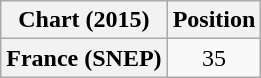<table class="wikitable plainrowheaders" style="text-align:center;">
<tr>
<th scope="col">Chart (2015)</th>
<th scope="col">Position</th>
</tr>
<tr>
<th scope="row">France (SNEP)</th>
<td>35</td>
</tr>
</table>
